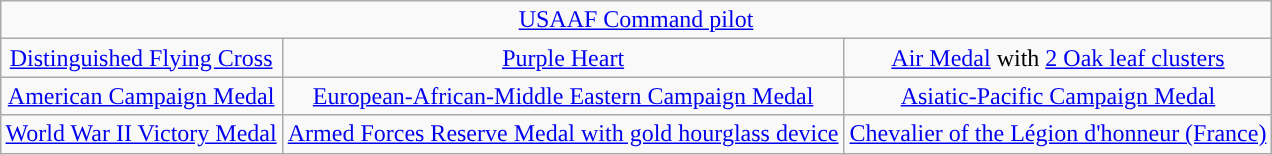<table class="wikitable" style="margin:1em auto; text-align:center;">
<tr>
<td colspan="4"><a href='#'>USAAF Command pilot</a></td>
</tr>
<tr>
<td><a href='#'>Distinguished Flying Cross</a></td>
<td colspan=2><a href='#'>Purple Heart</a></td>
<td><a href='#'>Air Medal</a> with <a href='#'>2 Oak leaf clusters</a></td>
</tr>
<tr>
<td><a href='#'>American Campaign Medal</a></td>
<td colspan=2><a href='#'>European-African-Middle Eastern Campaign Medal</a></td>
<td><a href='#'>Asiatic-Pacific Campaign Medal</a></td>
</tr>
<tr>
<td colspan="1" style="text-align:center"><a href='#'>World War II Victory Medal</a></td>
<td colspan="2" style="text-align:center"><a href='#'>Armed Forces Reserve Medal with gold hourglass device</a></td>
<td colspan="2" style="text-align:center"><a href='#'>Chevalier of the Légion d'honneur (France)</a></td>
</tr>
</table>
